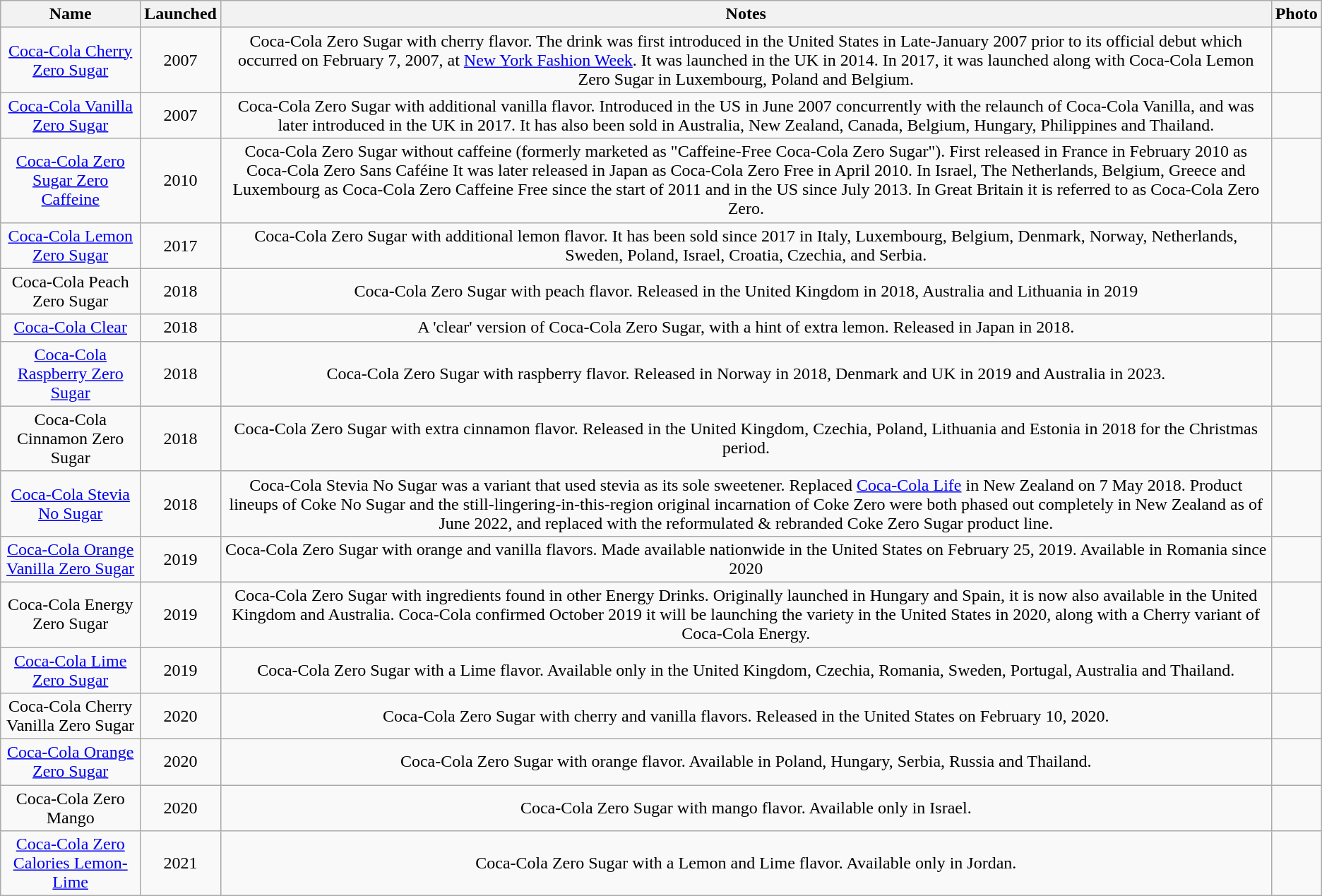<table class="wikitable sortable" style=text-align:center>
<tr style="text-align: center;">
<th>Name</th>
<th>Launched</th>
<th class="unsortable">Notes</th>
<th class="unsortable">Photo</th>
</tr>
<tr>
<td data-sort-value="Cherry"><a href='#'>Coca-Cola Cherry Zero Sugar</a></td>
<td style="text-align:center;">2007</td>
<td>Coca-Cola Zero Sugar with cherry flavor. The drink was first introduced in the United States in Late-January 2007 prior to its official debut which occurred on February 7, 2007, at <a href='#'>New York Fashion Week</a>. It was launched in the UK in 2014. In 2017, it was launched along with Coca-Cola Lemon Zero Sugar in Luxembourg, Poland and Belgium.</td>
<td></td>
</tr>
<tr>
<td data-sort-value="Vanilla"><a href='#'>Coca-Cola Vanilla Zero Sugar</a></td>
<td style="text-align:center;">2007</td>
<td>Coca-Cola Zero Sugar with additional vanilla flavor. Introduced in the US in June 2007 concurrently with the relaunch of Coca-Cola Vanilla, and was later introduced in the UK in 2017. It has also been sold in Australia, New Zealand, Canada, Belgium, Hungary, Philippines and Thailand.</td>
<td></td>
</tr>
<tr>
<td data-sort-value="Caffeine"><a href='#'>Coca-Cola Zero Sugar Zero Caffeine</a></td>
<td style="text-align:center;">2010</td>
<td>Coca-Cola Zero Sugar without caffeine (formerly marketed as "Caffeine-Free Coca-Cola Zero Sugar"). First released in France in February 2010 as Coca-Cola Zero Sans Caféine It was later released in Japan as Coca-Cola Zero Free in April 2010. In Israel, The Netherlands, Belgium, Greece and Luxembourg as Coca-Cola Zero Caffeine Free since the start of 2011 and in the US since July 2013. In Great Britain it is referred to as Coca-Cola Zero Zero.</td>
<td></td>
</tr>
<tr>
<td data-sort-value="Lemon"><a href='#'>Coca-Cola Lemon Zero Sugar</a></td>
<td style="text-align:center;">2017</td>
<td>Coca-Cola Zero Sugar with additional lemon flavor. It has been sold since 2017 in Italy, Luxembourg, Belgium, Denmark, Norway, Netherlands, Sweden, Poland, Israel, Croatia, Czechia, and Serbia.</td>
<td></td>
</tr>
<tr>
<td data-sort-value="Peach">Coca-Cola Peach Zero Sugar</td>
<td style="text-align:center;">2018</td>
<td>Coca-Cola Zero Sugar with peach flavor. Released in the United Kingdom in 2018, Australia and Lithuania in 2019</td>
<td></td>
</tr>
<tr>
<td data-sort-value="Clear"><a href='#'>Coca-Cola Clear</a></td>
<td style="text-align:center;">2018</td>
<td>A 'clear' version of Coca-Cola Zero Sugar, with a hint of extra lemon. Released in Japan in 2018.</td>
<td></td>
</tr>
<tr>
<td data-sort-value="Raspberry"><a href='#'>Coca-Cola Raspberry Zero Sugar</a></td>
<td style="text-align:center;">2018</td>
<td>Coca-Cola Zero Sugar with raspberry flavor. Released in Norway in 2018, Denmark and UK in 2019 and Australia in 2023.</td>
<td></td>
</tr>
<tr>
<td data-sort-value="Cinnamon">Coca-Cola Cinnamon Zero Sugar</td>
<td style="text-align:center;">2018</td>
<td>Coca-Cola Zero Sugar with extra cinnamon flavor. Released in the United Kingdom, Czechia, Poland, Lithuania and Estonia in 2018 for the Christmas period.</td>
<td></td>
</tr>
<tr>
<td data-sort-value="Stevia"><a href='#'>Coca-Cola Stevia No Sugar</a></td>
<td style="text-align:center;">2018</td>
<td>Coca-Cola Stevia No Sugar was a variant that used stevia as its sole sweetener. Replaced <a href='#'>Coca-Cola Life</a> in New Zealand on 7 May 2018. Product lineups of Coke No Sugar and the still-lingering-in-this-region original incarnation of Coke Zero were both phased out completely in New Zealand as of June 2022, and replaced with the reformulated & rebranded Coke Zero Sugar product line.</td>
<td></td>
</tr>
<tr>
<td data-sort-value="OrangeVanilla"><a href='#'>Coca-Cola Orange Vanilla Zero Sugar</a></td>
<td style="text-align:center;">2019</td>
<td>Coca-Cola Zero Sugar with orange and vanilla flavors. Made available nationwide in the United States on February 25, 2019. Available in Romania since 2020</td>
<td></td>
</tr>
<tr>
<td data-sort-value="Energy">Coca-Cola Energy Zero Sugar</td>
<td style="text-align:center;">2019</td>
<td>Coca-Cola Zero Sugar with ingredients found in other Energy Drinks. Originally launched in Hungary and Spain, it is now also available in the United Kingdom and Australia. Coca-Cola confirmed October 2019 it will be launching the variety in the United States in 2020, along with a Cherry variant of Coca-Cola Energy.</td>
<td></td>
</tr>
<tr>
<td data-sort-value="Lime"><a href='#'>Coca-Cola Lime Zero Sugar</a></td>
<td style="text-align:center;">2019</td>
<td>Coca-Cola Zero Sugar with a Lime flavor. Available only in the United Kingdom, Czechia, Romania, Sweden, Portugal, Australia and Thailand.</td>
<td></td>
</tr>
<tr>
<td data-sort-value="CherryVanilla">Coca-Cola Cherry Vanilla Zero Sugar</td>
<td align="center"}>2020</td>
<td>Coca-Cola Zero Sugar with cherry and vanilla flavors. Released in the United States on February 10, 2020.</td>
<td></td>
</tr>
<tr>
<td data-sort-value="Orange"><a href='#'>Coca-Cola Orange Zero Sugar</a></td>
<td align="center"}>2020</td>
<td>Coca-Cola Zero Sugar with orange flavor. Available in Poland, Hungary, Serbia, Russia and Thailand.</td>
<td></td>
</tr>
<tr>
<td data-sort-value="Mango">Coca-Cola Zero Mango</td>
<td style="text-align:center;">2020</td>
<td>Coca-Cola Zero Sugar with mango flavor. Available only in Israel.</td>
<td></td>
</tr>
<tr>
<td data-sort-value="Lemon-Lime"><a href='#'>Coca-Cola Zero Calories Lemon-Lime</a></td>
<td style="text-align:center;">2021</td>
<td>Coca-Cola Zero Sugar with a Lemon and Lime flavor. Available only in Jordan.</td>
<td></td>
</tr>
</table>
